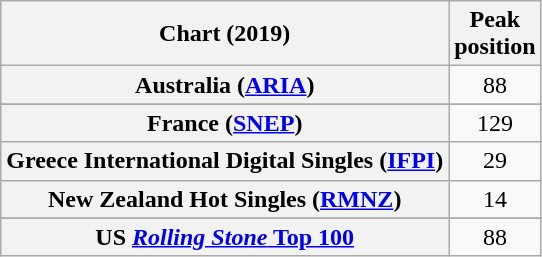<table class="wikitable sortable plainrowheaders" style="text-align:center">
<tr>
<th scope="col">Chart (2019)</th>
<th scope="col">Peak<br>position</th>
</tr>
<tr>
<th scope="row">Australia (<a href='#'>ARIA</a>)</th>
<td>88</td>
</tr>
<tr>
</tr>
<tr>
<th scope="row">France (<a href='#'>SNEP</a>)</th>
<td>129</td>
</tr>
<tr>
<th scope="row">Greece International Digital Singles (<a href='#'>IFPI</a>)</th>
<td>29</td>
</tr>
<tr>
<th scope="row">New Zealand Hot Singles (<a href='#'>RMNZ</a>)</th>
<td>14</td>
</tr>
<tr>
</tr>
<tr>
</tr>
<tr>
</tr>
<tr>
</tr>
<tr>
</tr>
<tr>
<th scope="row">US <a href='#'><em>Rolling Stone</em> Top 100</a></th>
<td>88</td>
</tr>
</table>
